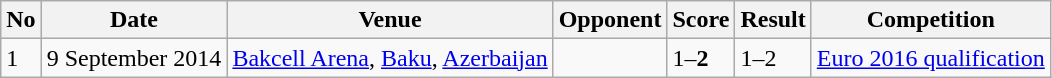<table class="wikitable">
<tr>
<th>No</th>
<th>Date</th>
<th>Venue</th>
<th>Opponent</th>
<th>Score</th>
<th>Result</th>
<th>Competition</th>
</tr>
<tr>
<td>1</td>
<td>9 September 2014</td>
<td><a href='#'>Bakcell Arena</a>, <a href='#'>Baku</a>, <a href='#'>Azerbaijan</a></td>
<td></td>
<td>1–<strong>2</strong></td>
<td>1–2</td>
<td><a href='#'>Euro 2016 qualification</a></td>
</tr>
</table>
